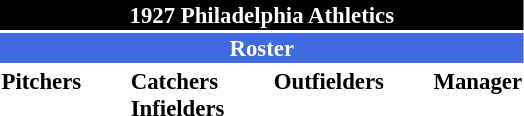<table class="toccolours" style="font-size: 95%;">
<tr>
<th colspan="10" style="background-color: black; color: white; text-align: center;">1927 Philadelphia Athletics</th>
</tr>
<tr>
<td colspan="10" style="background-color: #4169e1; color: white; text-align: center;"><strong>Roster</strong></td>
</tr>
<tr>
<td valign="top"><strong>Pitchers</strong><br>












</td>
<td width="25px"></td>
<td valign="top"><strong>Catchers</strong><br>

<strong>Infielders</strong>









</td>
<td width="25px"></td>
<td valign="top"><strong>Outfielders</strong><br>






</td>
<td width="25px"></td>
<td valign="top"><strong>Manager</strong><br></td>
</tr>
</table>
